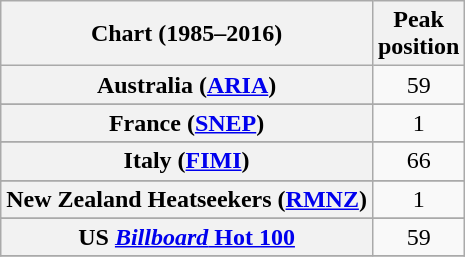<table class="wikitable plainrowheaders sortable" style="text-align:center">
<tr>
<th>Chart (1985–2016)</th>
<th>Peak<br>position</th>
</tr>
<tr>
<th scope="row">Australia (<a href='#'>ARIA</a>)</th>
<td>59</td>
</tr>
<tr>
</tr>
<tr>
</tr>
<tr>
</tr>
<tr>
</tr>
<tr>
<th scope="row">France (<a href='#'>SNEP</a>)</th>
<td>1</td>
</tr>
<tr>
</tr>
<tr>
</tr>
<tr>
<th scope="row">Italy (<a href='#'>FIMI</a>)</th>
<td>66</td>
</tr>
<tr>
</tr>
<tr>
<th scope="row">New Zealand Heatseekers (<a href='#'>RMNZ</a>)</th>
<td>1</td>
</tr>
<tr>
</tr>
<tr>
</tr>
<tr>
</tr>
<tr>
</tr>
<tr>
</tr>
<tr>
</tr>
<tr>
</tr>
<tr>
<th scope="row">US <a href='#'><em>Billboard</em> Hot 100</a></th>
<td>59</td>
</tr>
<tr>
</tr>
</table>
